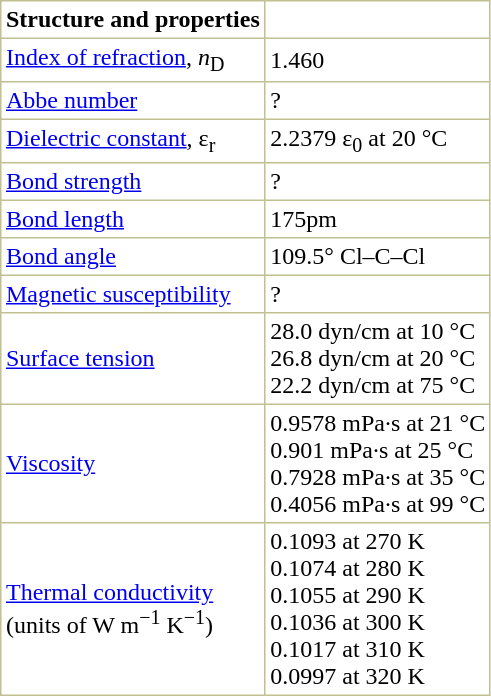<table border="1" cellspacing="0" cellpadding="3" style="margin: 0 0 0 0.5em; background: #FFFFFF; border-collapse: collapse; border-color: #C0C090;">
<tr>
<th>Structure and properties</th>
</tr>
<tr>
<td><a href='#'>Index of refraction</a>, <em>n</em><sub>D</sub></td>
<td>1.460 </td>
</tr>
<tr>
<td><a href='#'>Abbe number</a></td>
<td>? </td>
</tr>
<tr>
<td><a href='#'>Dielectric constant</a>, ε<sub>r</sub></td>
<td>2.2379 ε<sub>0</sub> at 20 °C </td>
</tr>
<tr>
<td><a href='#'>Bond strength</a></td>
<td>? </td>
</tr>
<tr>
<td><a href='#'>Bond length</a></td>
<td>175pm</td>
</tr>
<tr>
<td><a href='#'>Bond angle</a></td>
<td>109.5° Cl–C–Cl </td>
</tr>
<tr>
<td><a href='#'>Magnetic susceptibility</a></td>
<td>? </td>
</tr>
<tr>
<td><a href='#'>Surface tension</a></td>
<td>28.0 dyn/cm at 10 °C<br>26.8 dyn/cm at 20 °C<br>22.2 dyn/cm at 75 °C</td>
</tr>
<tr>
<td><a href='#'>Viscosity</a></td>
<td>0.9578 mPa·s at 21 °C<br>0.901 mPa·s at 25 °C<br>0.7928 mPa·s at 35 °C<br>0.4056 mPa·s at 99 °C</td>
</tr>
<tr>
<td><a href='#'>Thermal conductivity</a><br> (units of W m<sup>−1</sup> K<sup>−1</sup>)</td>
<td>0.1093 at 270 K <br> 0.1074 at 280 K <br> 0.1055 at 290 K <br> 0.1036 at 300 K <br> 0.1017 at 310 K <br> 0.0997 at 320 K</td>
</tr>
</table>
